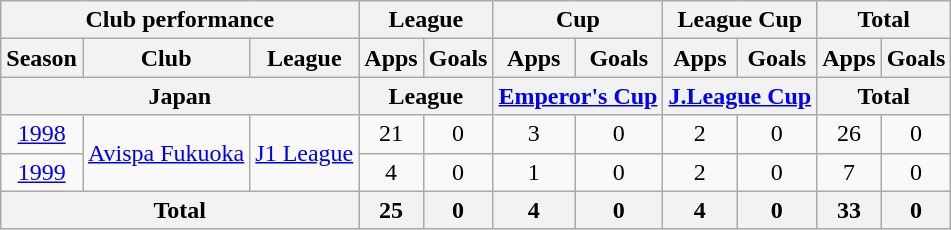<table class="wikitable" style="text-align:center;">
<tr>
<th colspan=3>Club performance</th>
<th colspan=2>League</th>
<th colspan=2>Cup</th>
<th colspan=2>League Cup</th>
<th colspan=2>Total</th>
</tr>
<tr>
<th>Season</th>
<th>Club</th>
<th>League</th>
<th>Apps</th>
<th>Goals</th>
<th>Apps</th>
<th>Goals</th>
<th>Apps</th>
<th>Goals</th>
<th>Apps</th>
<th>Goals</th>
</tr>
<tr>
<th colspan=3>Japan</th>
<th colspan=2>League</th>
<th colspan=2><a href='#'>Emperor's Cup</a></th>
<th colspan=2><a href='#'>J.League Cup</a></th>
<th colspan=2>Total</th>
</tr>
<tr>
<td><a href='#'>1998</a></td>
<td rowspan="2"><a href='#'>Avispa Fukuoka</a></td>
<td rowspan="2"><a href='#'>J1 League</a></td>
<td>21</td>
<td>0</td>
<td>3</td>
<td>0</td>
<td>2</td>
<td>0</td>
<td>26</td>
<td>0</td>
</tr>
<tr>
<td><a href='#'>1999</a></td>
<td>4</td>
<td>0</td>
<td>1</td>
<td>0</td>
<td>2</td>
<td>0</td>
<td>7</td>
<td>0</td>
</tr>
<tr>
<th colspan=3>Total</th>
<th>25</th>
<th>0</th>
<th>4</th>
<th>0</th>
<th>4</th>
<th>0</th>
<th>33</th>
<th>0</th>
</tr>
</table>
